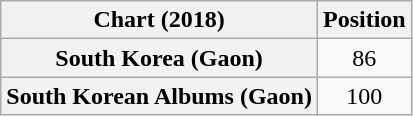<table class="wikitable plainrowheaders" style="text-align:center">
<tr>
<th scope="col">Chart (2018)</th>
<th scope="col">Position</th>
</tr>
<tr>
<th scope="row">South Korea (Gaon)</th>
<td>86</td>
</tr>
<tr>
<th scope="row">South Korean Albums (Gaon)</th>
<td>100</td>
</tr>
</table>
